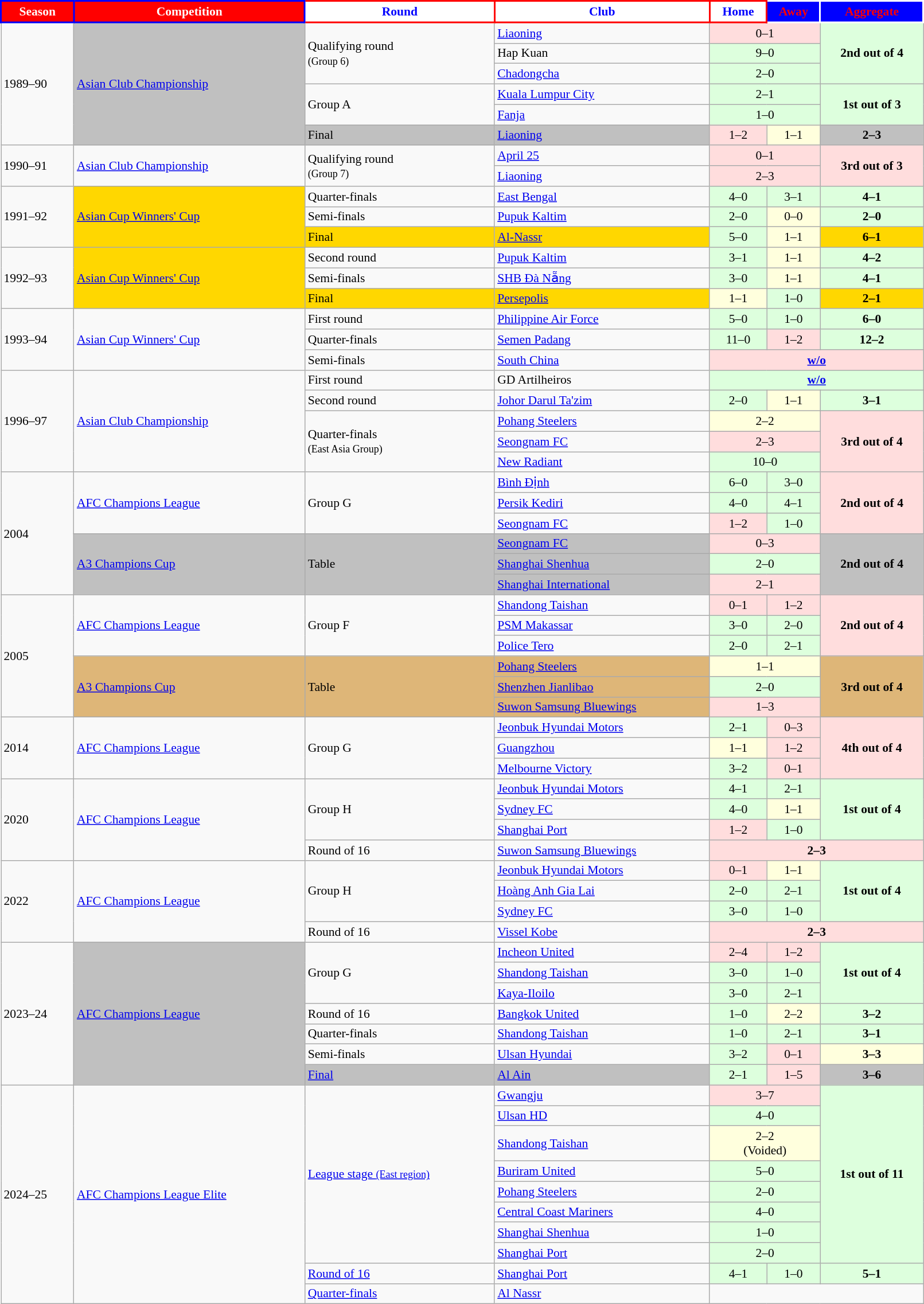<table class="wikitable" style="font-size:90%; width:85%;" ;>
<tr>
<th style="color:white; background:red; border:2px solid blue">Season</th>
<th style="color:white; background:red; border:2px solid blue">Competition</th>
<th style="color:blue; background:white; border:2px solid red">Round</th>
<th style="color:blue; background:white; border:2px solid red">Club</th>
<th style="color:blue; background:white; border:2px solid red">Home</th>
<th style="color:red; background:blue; border:2px solid white">Away</th>
<th style="color:red; background:blue; border:2px solid white">Aggregate</th>
</tr>
<tr>
<td rowspan="6">1989–90</td>
<td rowspan="6" bgcolor="silver"><a href='#'>Asian Club Championship</a></td>
<td rowspan="3">Qualifying round<br><small>(Group 6)</small></td>
<td> <a href='#'>Liaoning</a></td>
<td colspan="2" style="background:#ffdddd;text-align:center;">0–1</td>
<td rowspan="3" bgcolor="#ddffdd" align="center"><strong>2nd out of 4</strong></td>
</tr>
<tr>
<td> Hap Kuan</td>
<td colspan="2" style="background:#ddffdd;text-align:center;">9–0</td>
</tr>
<tr>
<td> <a href='#'>Chadongcha</a></td>
<td colspan="2" style="background:#ddffdd;text-align:center;">2–0</td>
</tr>
<tr>
<td rowspan="2">Group A</td>
<td> <a href='#'>Kuala Lumpur City</a></td>
<td colspan="2" style="background:#ddffdd;text-align:center;">2–1</td>
<td rowspan="2" bgcolor="#ddffdd" align="center"><strong>1st out of 3</strong></td>
</tr>
<tr>
<td> <a href='#'>Fanja</a></td>
<td colspan="2" style="background:#ddffdd;text-align:center;">1–0</td>
</tr>
<tr>
<td bgcolor="silver">Final</td>
<td bgcolor="silver"> <a href='#'>Liaoning</a></td>
<td style="background:#ffdddd;text-align:center;">1–2</td>
<td style="background:#ffffdd;text-align:center;">1–1</td>
<td style="text-align:center;" bgcolor="silver"><strong>2–3</strong></td>
</tr>
<tr>
<td rowspan="2">1990–91</td>
<td rowspan="2"><a href='#'>Asian Club Championship</a></td>
<td rowspan="2">Qualifying round<br><small>(Group 7)<br></small></td>
<td> <a href='#'>April 25</a></td>
<td colspan="2" style="background:#ffdddd;text-align:center;">0–1</td>
<td rowspan="2" bgcolor="#ffdddd" align="center"><strong>3rd out of 3</strong></td>
</tr>
<tr>
<td> <a href='#'>Liaoning</a></td>
<td colspan="2" style="background:#ffdddd;text-align:center;">2–3</td>
</tr>
<tr>
<td rowspan="3">1991–92</td>
<td rowspan="3" bgcolor="#ffd700"><a href='#'>Asian Cup Winners' Cup</a></td>
<td>Quarter-finals</td>
<td> <a href='#'>East Bengal</a></td>
<td style="background:#ddffdd;text-align:center;">4–0</td>
<td style="background:#ddffdd;text-align:center;">3–1</td>
<td style="background:#ddffdd;text-align:center;"><strong>4–1</strong></td>
</tr>
<tr>
<td>Semi-finals</td>
<td> <a href='#'>Pupuk Kaltim</a></td>
<td style="background:#ddffdd;text-align:center;">2–0</td>
<td style="background:#ffffdd;text-align:center;">0–0</td>
<td style="background:#ddffdd;text-align:center;"><strong>2–0</strong></td>
</tr>
<tr>
<td bgcolor="#ffd700">Final</td>
<td bgcolor="#ffd700"> <a href='#'>Al-Nassr</a></td>
<td style="background:#ddffdd;text-align:center;">5–0</td>
<td style="background:#ffffdd;text-align:center;">1–1</td>
<td style="text-align:center;" bgcolor="#ffd700"><strong>6–1</strong></td>
</tr>
<tr>
<td rowspan="3">1992–93</td>
<td rowspan="3" bgcolor="#ffd700"><a href='#'>Asian Cup Winners' Cup</a></td>
<td>Second round</td>
<td> <a href='#'>Pupuk Kaltim</a></td>
<td style="background:#ddffdd;text-align:center;">3–1</td>
<td style="background:#ffffdd;text-align:center;">1–1</td>
<td style="background:#ddffdd;text-align:center;"><strong>4–2</strong></td>
</tr>
<tr>
<td>Semi-finals</td>
<td> <a href='#'>SHB Đà Nẵng</a></td>
<td style="background:#ddffdd;text-align:center;">3–0</td>
<td style="background:#ffffdd;text-align:center;">1–1</td>
<td style="background:#ddffdd;text-align:center;"><strong>4–1</strong></td>
</tr>
<tr>
<td bgcolor="#ffd700">Final</td>
<td bgcolor="#ffd700"> <a href='#'>Persepolis</a></td>
<td style="background:#ffffdd;text-align:center;">1–1</td>
<td style="background:#ddffdd;text-align:center;">1–0</td>
<td style="text-align:center;" bgcolor="#ffd700"><strong>2–1</strong></td>
</tr>
<tr>
<td rowspan="3">1993–94</td>
<td rowspan="3"><a href='#'>Asian Cup Winners' Cup</a></td>
<td>First round</td>
<td> <a href='#'>Philippine Air Force</a></td>
<td style="background:#ddffdd;text-align:center;">5–0</td>
<td style="background:#ddffdd;text-align:center;">1–0</td>
<td style="background:#ddffdd;text-align:center;"><strong>6–0</strong></td>
</tr>
<tr>
<td>Quarter-finals</td>
<td> <a href='#'>Semen Padang</a></td>
<td style="background:#ddffdd;text-align:center;">11–0</td>
<td style="background:#ffdddd;text-align:center;">1–2</td>
<td style="background:#ddffdd;text-align:center;"><strong>12–2</strong></td>
</tr>
<tr>
<td>Semi-finals</td>
<td> <a href='#'>South China</a></td>
<td colspan="3" style="background:#ffdddd;text-align:center;"><strong><a href='#'>w/o</a></strong></td>
</tr>
<tr>
<td rowspan="5">1996–97</td>
<td rowspan="5"><a href='#'>Asian Club Championship</a></td>
<td>First round</td>
<td> GD Artilheiros</td>
<td colspan="3" style="background:#ddffdd;text-align:center;"><strong><a href='#'>w/o</a></strong></td>
</tr>
<tr>
<td>Second round</td>
<td> <a href='#'>Johor Darul Ta'zim</a></td>
<td style="background:#ddffdd;text-align:center;">2–0</td>
<td style="background:#ffffdd;text-align:center;">1–1</td>
<td style="background:#ddffdd;text-align:center;"><strong>3–1</strong></td>
</tr>
<tr>
<td rowspan="3">Quarter-finals<br><small>(East Asia Group)</small></td>
<td> <a href='#'>Pohang Steelers</a></td>
<td colspan="2" style="background:#ffffdd;text-align:center;">2–2</td>
<td rowspan="3" bgcolor="#ffdddd" align="center"><strong>3rd out of 4</strong></td>
</tr>
<tr>
<td> <a href='#'>Seongnam FC</a></td>
<td colspan="2" style="background:#ffdddd;text-align:center;">2–3</td>
</tr>
<tr>
<td> <a href='#'>New Radiant</a></td>
<td colspan="2" style="background:#ddffdd;text-align:center;">10–0</td>
</tr>
<tr>
<td rowspan="6">2004</td>
<td rowspan="3"><a href='#'>AFC Champions League</a></td>
<td rowspan="3">Group G</td>
<td> <a href='#'>Bình Định</a></td>
<td style="background:#ddffdd;text-align:center;">6–0</td>
<td style="background:#ddffdd;text-align:center;">3–0</td>
<td rowspan="3" bgcolor="#ffdddd" align="center"><strong>2nd out of 4</strong></td>
</tr>
<tr>
<td> <a href='#'>Persik Kediri</a></td>
<td style="background:#ddffdd;text-align:center;">4–0</td>
<td style="background:#ddffdd;text-align:center;">4–1</td>
</tr>
<tr>
<td> <a href='#'>Seongnam FC</a></td>
<td style="background:#ffdddd;text-align:center;">1–2</td>
<td style="background:#ddffdd;text-align:center;">1–0</td>
</tr>
<tr>
<td rowspan="3" bgcolor="silver"><a href='#'>A3 Champions Cup</a></td>
<td rowspan="3" bgcolor="silver">Table</td>
<td bgcolor="silver"> <a href='#'>Seongnam FC</a></td>
<td colspan="2" style="background:#ffdddd;text-align:center;">0–3</td>
<td rowspan="3" bgcolor="silver" align="center"><strong>2nd out of 4</strong></td>
</tr>
<tr>
<td bgcolor="silver"> <a href='#'>Shanghai Shenhua</a></td>
<td colspan="2" style="background:#ddffdd;text-align:center;">2–0</td>
</tr>
<tr>
<td bgcolor="silver"> <a href='#'>Shanghai International</a></td>
<td colspan="2" style="background:#ffdddd;text-align:center;">2–1</td>
</tr>
<tr>
<td rowspan="6">2005</td>
<td rowspan="3"><a href='#'>AFC Champions League</a></td>
<td rowspan="3">Group F</td>
<td> <a href='#'>Shandong Taishan</a></td>
<td style="background:#ffdddd;text-align:center;">0–1</td>
<td style="background:#ffdddd;text-align:center;">1–2</td>
<td rowspan="3" bgcolor="#ffdddd" align="center"><strong>2nd out of 4</strong></td>
</tr>
<tr>
<td> <a href='#'>PSM Makassar</a></td>
<td style="background:#ddffdd;text-align:center;">3–0</td>
<td style="background:#ddffdd;text-align:center;">2–0</td>
</tr>
<tr>
<td> <a href='#'>Police Tero</a></td>
<td style="background:#ddffdd;text-align:center;">2–0</td>
<td style="background:#ddffdd;text-align:center;">2–1</td>
</tr>
<tr>
<td rowspan="3" bgcolor="#deb678"><a href='#'>A3 Champions Cup</a></td>
<td rowspan="3" bgcolor="#deb678">Table</td>
<td bgcolor="#deb678"> <a href='#'>Pohang Steelers</a></td>
<td colspan="2" style="background:#ffffdd;text-align:center;">1–1</td>
<td rowspan="3" bgcolor="#deb678" align="center"><strong>3rd out of 4</strong></td>
</tr>
<tr>
<td bgcolor="#deb678"> <a href='#'>Shenzhen Jianlibao</a></td>
<td colspan="2" style="background:#ddffdd;text-align:center;">2–0</td>
</tr>
<tr>
<td bgcolor="#deb678"> <a href='#'>Suwon Samsung Bluewings</a></td>
<td colspan="2" style="background:#ffdddd;text-align:center;">1–3</td>
</tr>
<tr>
<td rowspan="3">2014</td>
<td rowspan="3"><a href='#'>AFC Champions League</a></td>
<td rowspan="3">Group G</td>
<td> <a href='#'>Jeonbuk Hyundai Motors</a></td>
<td style="background:#ddffdd;text-align:center;">2–1</td>
<td style="background:#ffdddd;text-align:center;">0–3</td>
<td rowspan="3" bgcolor="#ffdddd" align="center"><strong>4th out of 4</strong></td>
</tr>
<tr>
<td> <a href='#'>Guangzhou</a></td>
<td style="background:#ffffdd;text-align:center;">1–1</td>
<td style="background:#ffdddd;text-align:center;">1–2</td>
</tr>
<tr>
<td> <a href='#'>Melbourne Victory</a></td>
<td style="background:#ddffdd;text-align:center;">3–2</td>
<td style="background:#ffdddd;text-align:center;">0–1</td>
</tr>
<tr>
<td rowspan="4">2020</td>
<td rowspan="4"><a href='#'>AFC Champions League</a></td>
<td rowspan="3">Group H</td>
<td> <a href='#'>Jeonbuk Hyundai Motors</a></td>
<td style="background:#ddffdd;text-align:center;">4–1</td>
<td style="background:#ddffdd;text-align:center;">2–1</td>
<td rowspan="3" bgcolor="#ddffdd" align="center"><strong>1st out of 4</strong></td>
</tr>
<tr>
<td> <a href='#'>Sydney FC</a></td>
<td style="background:#ddffdd;text-align:center;">4–0</td>
<td style="background:#ffffdd;text-align:center;">1–1</td>
</tr>
<tr>
<td> <a href='#'>Shanghai Port</a></td>
<td style="background:#ffdddd;text-align:center;">1–2</td>
<td style="background:#ddffdd;text-align:center;">1–0</td>
</tr>
<tr>
<td>Round of 16</td>
<td> <a href='#'>Suwon Samsung Bluewings</a></td>
<td colspan="3" style="background:#ffdddd;text-align:center;"><strong>2–3</strong></td>
</tr>
<tr>
<td rowspan="4">2022</td>
<td rowspan="4"><a href='#'>AFC Champions League</a></td>
<td rowspan="3">Group H</td>
<td> <a href='#'>Jeonbuk Hyundai Motors</a></td>
<td style="background:#ffdddd;text-align:center;">0–1</td>
<td style="background:#ffffdd;text-align:center;">1–1</td>
<td rowspan="3" bgcolor="#ddffdd" align="center"><strong>1st out of 4</strong></td>
</tr>
<tr>
<td> <a href='#'>Hoàng Anh Gia Lai</a></td>
<td style="background:#ddffdd;text-align:center;">2–0</td>
<td style="background:#ddffdd;text-align:center;">2–1</td>
</tr>
<tr>
<td> <a href='#'>Sydney FC</a></td>
<td style="background:#ddffdd;text-align:center;">3–0</td>
<td style="background:#ddffdd;text-align:center;">1–0</td>
</tr>
<tr>
<td>Round of 16</td>
<td> <a href='#'>Vissel Kobe</a></td>
<td colspan="3" style="background:#ffdddd;text-align:center;"><strong>2–3</strong></td>
</tr>
<tr>
<td rowspan="7">2023–24</td>
<td rowspan="7" bgcolor="silver"><a href='#'>AFC Champions League</a></td>
<td rowspan="3">Group G</td>
<td> <a href='#'>Incheon United</a></td>
<td style="background:#ffdddd;text-align:center;">2–4</td>
<td style="background:#ffdddd;text-align:center;">1–2</td>
<td rowspan="3" bgcolor="#ddffdd" align="center"><strong>1st out of 4</strong></td>
</tr>
<tr>
<td> <a href='#'>Shandong Taishan</a></td>
<td style="background:#ddffdd;text-align:center;">3–0</td>
<td style="background:#ddffdd;text-align:center;">1–0</td>
</tr>
<tr>
<td> <a href='#'>Kaya-Iloilo</a></td>
<td style="background:#ddffdd;text-align:center;">3–0</td>
<td style="background:#ddffdd;text-align:center;">2–1</td>
</tr>
<tr>
<td>Round of 16</td>
<td> <a href='#'>Bangkok United</a></td>
<td style="background:#ddffdd;text-align:center;">1–0<br></td>
<td style="background:#ffffdd;text-align:center;">2–2</td>
<td style="background:#ddffdd;text-align:center;"><strong>3–2</strong></td>
</tr>
<tr>
<td>Quarter-finals</td>
<td> <a href='#'>Shandong Taishan</a></td>
<td style="background:#ddffdd;text-align:center;">1–0</td>
<td style="background:#ddffdd;text-align:center;">2–1</td>
<td style="background:#ddffdd;text-align:center;"><strong>3–1</strong></td>
</tr>
<tr>
<td>Semi-finals</td>
<td> <a href='#'>Ulsan Hyundai</a></td>
<td style="background:#ddffdd;text-align:center;">3–2<br></td>
<td style="background:#ffdddd;text-align:center;">0–1</td>
<td style="background:#ffffdd;text-align:center;"><strong>3–3<br></strong></td>
</tr>
<tr>
<td bgcolor="silver"><a href='#'>Final</a></td>
<td bgcolor="silver"> <a href='#'>Al Ain</a></td>
<td style="background:#ddffdd;text-align:center;">2–1</td>
<td style="background:#ffdddd;text-align:center;">1–5</td>
<td style="text-align:center;" bgcolor="silver"><strong>3–6</strong></td>
</tr>
<tr>
<td rowspan="10">2024–25</td>
<td rowspan="10"><a href='#'>AFC Champions League Elite</a></td>
<td rowspan="8"><a href='#'>League stage <small>(East region)</small></a></td>
<td> <a href='#'>Gwangju</a></td>
<td colspan="2" style="background:#ffdddd;text-align:center;">3–7</td>
<td rowspan="8" style="background:#ddffdd;text-align:center;"><strong>1st out of 11</strong></td>
</tr>
<tr>
<td> <a href='#'>Ulsan HD</a></td>
<td colspan="2" style="background:#ddffdd;text-align:center;">4–0</td>
</tr>
<tr>
<td> <a href='#'>Shandong Taishan</a></td>
<td colspan="2" style="background:#ffffdd;text-align:center;">2–2<br>(Voided)</td>
</tr>
<tr>
<td> <a href='#'>Buriram United</a></td>
<td colspan="2" style="background:#ddffdd;text-align:center;">5–0</td>
</tr>
<tr>
<td> <a href='#'>Pohang Steelers</a></td>
<td colspan="2" style="background:#ddffdd;text-align:center;">2–0</td>
</tr>
<tr>
<td> <a href='#'>Central Coast Mariners</a></td>
<td colspan="2" style="background:#ddffdd;text-align:center;">4–0</td>
</tr>
<tr>
<td> <a href='#'>Shanghai Shenhua</a></td>
<td colspan="2" style="background:#ddffdd;text-align:center;">1–0</td>
</tr>
<tr>
<td> <a href='#'>Shanghai Port</a></td>
<td colspan="2" style="background:#ddffdd;text-align:center;">2–0</td>
</tr>
<tr>
<td><a href='#'>Round of 16</a></td>
<td> <a href='#'>Shanghai Port</a></td>
<td style="background:#ddffdd;text-align:center;">4–1</td>
<td style="background:#ddffdd;text-align:center;">1–0</td>
<td style="background:#ddffdd;text-align:center;"><strong>5–1</strong></td>
</tr>
<tr>
<td><a href='#'>Quarter-finals</a></td>
<td> <a href='#'>Al Nassr</a></td>
<td colspan="3" align="center"></td>
</tr>
</table>
